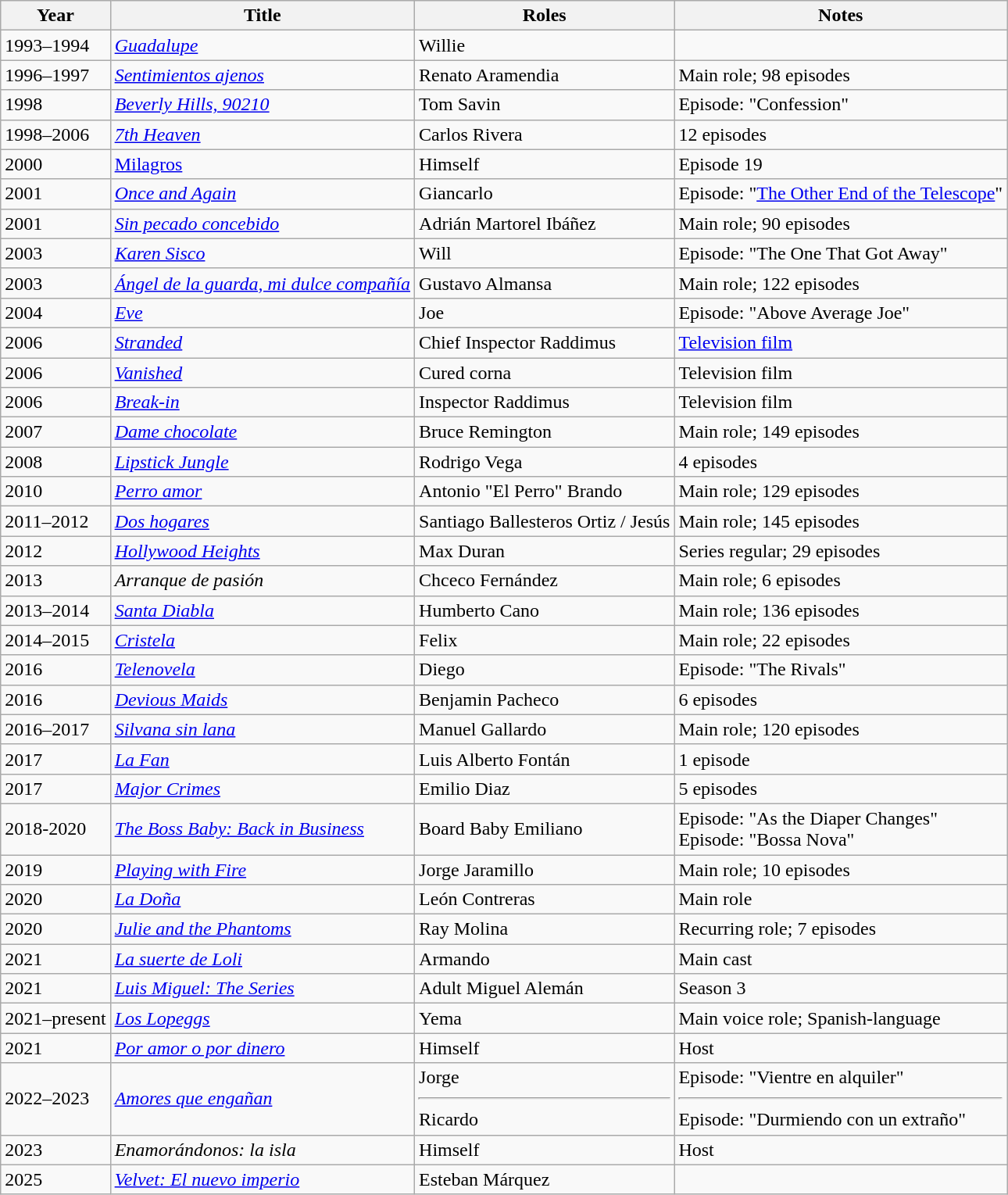<table class="wikitable sortable">
<tr>
<th>Year</th>
<th>Title</th>
<th>Roles</th>
<th>Notes</th>
</tr>
<tr>
<td>1993–1994</td>
<td><em><a href='#'>Guadalupe</a></em></td>
<td>Willie</td>
<td></td>
</tr>
<tr>
<td>1996–1997</td>
<td><em><a href='#'>Sentimientos ajenos</a></em></td>
<td>Renato Aramendia</td>
<td>Main role; 98 episodes</td>
</tr>
<tr>
<td>1998</td>
<td><em><a href='#'>Beverly Hills, 90210</a></em></td>
<td>Tom Savin</td>
<td>Episode: "Confession"</td>
</tr>
<tr>
<td>1998–2006</td>
<td><em><a href='#'>7th Heaven</a></em></td>
<td>Carlos Rivera</td>
<td>12 episodes</td>
</tr>
<tr>
<td>2000</td>
<td><a href='#'>Milagros</a></td>
<td>Himself</td>
<td>Episode 19</td>
</tr>
<tr>
<td>2001</td>
<td><em><a href='#'>Once and Again</a></em></td>
<td>Giancarlo</td>
<td>Episode: "<a href='#'>The Other End of the Telescope</a>"</td>
</tr>
<tr>
<td>2001</td>
<td><em><a href='#'>Sin pecado concebido</a></em></td>
<td>Adrián Martorel Ibáñez</td>
<td>Main role; 90 episodes</td>
</tr>
<tr>
<td>2003</td>
<td><em><a href='#'>Karen Sisco</a></em></td>
<td>Will</td>
<td>Episode: "The One That Got Away"</td>
</tr>
<tr>
<td>2003</td>
<td><em><a href='#'>Ángel de la guarda, mi dulce compañía</a></em></td>
<td>Gustavo Almansa</td>
<td>Main role; 122 episodes</td>
</tr>
<tr>
<td>2004</td>
<td><em><a href='#'>Eve</a></em></td>
<td>Joe</td>
<td>Episode: "Above Average Joe"</td>
</tr>
<tr>
<td>2006</td>
<td><em><a href='#'>Stranded</a></em></td>
<td>Chief Inspector Raddimus</td>
<td><a href='#'>Television film</a></td>
</tr>
<tr>
<td>2006</td>
<td><em><a href='#'>Vanished</a></em></td>
<td>Cured corna</td>
<td>Television film</td>
</tr>
<tr>
<td>2006</td>
<td><em><a href='#'>Break-in</a></em></td>
<td>Inspector Raddimus</td>
<td>Television film</td>
</tr>
<tr>
<td>2007</td>
<td><em><a href='#'>Dame chocolate</a></em></td>
<td>Bruce Remington</td>
<td>Main role; 149 episodes</td>
</tr>
<tr>
<td>2008</td>
<td><em><a href='#'>Lipstick Jungle</a></em></td>
<td>Rodrigo Vega</td>
<td>4 episodes</td>
</tr>
<tr>
<td>2010</td>
<td><em><a href='#'>Perro amor</a></em></td>
<td>Antonio "El Perro" Brando</td>
<td>Main role; 129 episodes</td>
</tr>
<tr>
<td>2011–2012</td>
<td><em><a href='#'>Dos hogares</a></em></td>
<td>Santiago Ballesteros Ortiz / Jesús</td>
<td>Main role; 145 episodes</td>
</tr>
<tr>
<td>2012</td>
<td><em><a href='#'>Hollywood Heights</a></em></td>
<td>Max Duran</td>
<td>Series regular; 29 episodes</td>
</tr>
<tr>
<td>2013</td>
<td><em>Arranque de pasión</em></td>
<td>Chceco Fernández</td>
<td>Main role; 6 episodes</td>
</tr>
<tr>
<td>2013–2014</td>
<td><em><a href='#'>Santa Diabla</a></em></td>
<td>Humberto Cano</td>
<td>Main role; 136 episodes</td>
</tr>
<tr>
<td>2014–2015</td>
<td><em><a href='#'>Cristela</a></em></td>
<td>Felix</td>
<td>Main role; 22 episodes</td>
</tr>
<tr>
<td>2016</td>
<td><em><a href='#'>Telenovela</a></em></td>
<td>Diego</td>
<td>Episode: "The Rivals"</td>
</tr>
<tr>
<td>2016</td>
<td><em><a href='#'>Devious Maids</a></em></td>
<td>Benjamin Pacheco</td>
<td>6 episodes</td>
</tr>
<tr>
<td>2016–2017</td>
<td><em><a href='#'>Silvana sin lana</a></em></td>
<td>Manuel Gallardo</td>
<td>Main role; 120 episodes</td>
</tr>
<tr>
<td>2017</td>
<td><em><a href='#'>La Fan</a></em></td>
<td>Luis Alberto Fontán</td>
<td>1 episode</td>
</tr>
<tr>
<td>2017</td>
<td><em><a href='#'>Major Crimes</a></em></td>
<td>Emilio Diaz</td>
<td>5 episodes</td>
</tr>
<tr>
<td>2018-2020</td>
<td><em><a href='#'>The Boss Baby: Back in Business</a></em></td>
<td>Board Baby Emiliano</td>
<td>Episode: "As the Diaper Changes"<br>Episode: "Bossa Nova"</td>
</tr>
<tr>
<td>2019</td>
<td><em><a href='#'>Playing with Fire</a></em></td>
<td>Jorge Jaramillo</td>
<td>Main role; 10 episodes</td>
</tr>
<tr>
<td>2020</td>
<td><em><a href='#'>La Doña</a></em></td>
<td>León Contreras</td>
<td>Main role</td>
</tr>
<tr>
<td>2020</td>
<td><em><a href='#'>Julie and the Phantoms</a></em></td>
<td>Ray Molina</td>
<td>Recurring role; 7 episodes</td>
</tr>
<tr>
<td>2021</td>
<td><em><a href='#'>La suerte de Loli</a></em></td>
<td>Armando</td>
<td>Main cast</td>
</tr>
<tr>
<td>2021</td>
<td><em><a href='#'>Luis Miguel: The Series</a></em></td>
<td>Adult Miguel Alemán</td>
<td>Season 3</td>
</tr>
<tr>
<td>2021–present</td>
<td><em><a href='#'>Los Lopeggs</a></em></td>
<td>Yema</td>
<td>Main voice role; Spanish-language</td>
</tr>
<tr>
<td>2021</td>
<td><em><a href='#'>Por amor o por dinero</a></em></td>
<td>Himself</td>
<td>Host</td>
</tr>
<tr>
<td>2022–2023</td>
<td><em><a href='#'>Amores que engañan</a></em></td>
<td>Jorge<hr>Ricardo</td>
<td>Episode: "Vientre en alquiler"<hr>Episode: "Durmiendo con un extraño"</td>
</tr>
<tr>
<td>2023</td>
<td><em>Enamorándonos: la isla</em></td>
<td>Himself</td>
<td>Host</td>
</tr>
<tr>
<td>2025</td>
<td><em><a href='#'>Velvet: El nuevo imperio</a></em></td>
<td>Esteban Márquez</td>
<td></td>
</tr>
</table>
